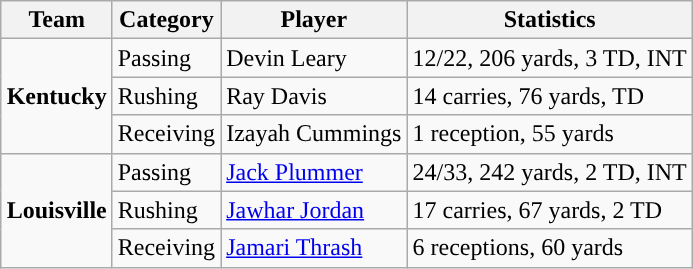<table class="wikitable" style="float: right;">
<tr>
<th>Team</th>
<th>Category</th>
<th>Player</th>
<th>Statistics</th>
</tr>
<tr>
<td rowspan=3><strong>Kentucky</strong></td>
<td>Passing</td>
<td>Devin Leary</td>
<td>12/22, 206 yards, 3 TD, INT</td>
</tr>
<tr>
<td>Rushing</td>
<td>Ray Davis</td>
<td>14 carries, 76 yards, TD</td>
</tr>
<tr>
<td>Receiving</td>
<td>Izayah Cummings</td>
<td>1 reception, 55 yards</td>
</tr>
<tr>
<td rowspan=3><strong>Louisville</strong></td>
<td>Passing</td>
<td><a href='#'>Jack Plummer</a></td>
<td>24/33, 242 yards, 2 TD, INT</td>
</tr>
<tr>
<td>Rushing</td>
<td><a href='#'>Jawhar Jordan</a></td>
<td>17 carries, 67 yards, 2 TD</td>
</tr>
<tr>
<td>Receiving</td>
<td><a href='#'>Jamari Thrash</a></td>
<td>6 receptions, 60 yards</td>
</tr>
</table>
